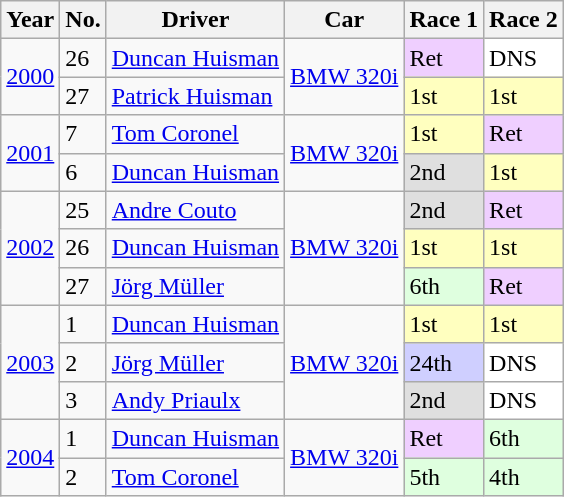<table class="wikitable">
<tr>
<th>Year</th>
<th>No.</th>
<th>Driver</th>
<th>Car</th>
<th>Race 1</th>
<th>Race 2</th>
</tr>
<tr>
<td rowspan=2><a href='#'>2000</a></td>
<td>26</td>
<td> <a href='#'>Duncan Huisman</a></td>
<td rowspan=2><a href='#'>BMW 320i</a></td>
<td style="background-color:#efcfff">Ret</td>
<td style="background-color:#ffffff">DNS</td>
</tr>
<tr>
<td>27</td>
<td> <a href='#'>Patrick Huisman</a></td>
<td style="background-color:#ffffbf">1st</td>
<td style="background-color:#ffffbf">1st</td>
</tr>
<tr>
<td rowspan=2><a href='#'>2001</a></td>
<td>7</td>
<td> <a href='#'>Tom Coronel</a></td>
<td rowspan=2><a href='#'>BMW 320i</a></td>
<td style="background-color:#ffffbf">1st</td>
<td style="background-color:#efcfff">Ret</td>
</tr>
<tr>
<td>6</td>
<td> <a href='#'>Duncan Huisman</a></td>
<td style="background-color:#dfdfdf">2nd</td>
<td style="background-color:#ffffbf">1st</td>
</tr>
<tr>
<td rowspan=3><a href='#'>2002</a></td>
<td>25</td>
<td> <a href='#'>Andre Couto</a></td>
<td rowspan=3><a href='#'>BMW 320i</a></td>
<td style="background-color:#dfdfdf">2nd</td>
<td style="background-color:#efcfff">Ret</td>
</tr>
<tr>
<td>26</td>
<td> <a href='#'>Duncan Huisman</a></td>
<td style="background-color:#ffffbf">1st</td>
<td style="background-color:#ffffbf">1st</td>
</tr>
<tr>
<td>27</td>
<td> <a href='#'>Jörg Müller</a></td>
<td style="background-color:#dfffdf">6th</td>
<td style="background-color:#efcfff">Ret</td>
</tr>
<tr>
<td rowspan=3><a href='#'>2003</a></td>
<td>1</td>
<td> <a href='#'>Duncan Huisman</a></td>
<td rowspan=3><a href='#'>BMW 320i</a></td>
<td style="background-color:#ffffbf">1st</td>
<td style="background-color:#ffffbf">1st</td>
</tr>
<tr>
<td>2</td>
<td> <a href='#'>Jörg Müller</a></td>
<td style="background-color:#cfcfff">24th</td>
<td style="background-color:#ffffff">DNS</td>
</tr>
<tr>
<td>3</td>
<td> <a href='#'>Andy Priaulx</a></td>
<td style="background-color:#dfdfdf">2nd</td>
<td style="background-color:#ffffff">DNS</td>
</tr>
<tr>
<td rowspan=2><a href='#'>2004</a></td>
<td>1</td>
<td> <a href='#'>Duncan Huisman</a></td>
<td rowspan=2><a href='#'>BMW 320i</a></td>
<td style="background-color:#efcfff">Ret</td>
<td style="background-color:#dfffdf">6th</td>
</tr>
<tr>
<td>2</td>
<td> <a href='#'>Tom Coronel</a></td>
<td style="background-color:#dfffdf">5th</td>
<td style="background-color:#dfffdf">4th</td>
</tr>
</table>
